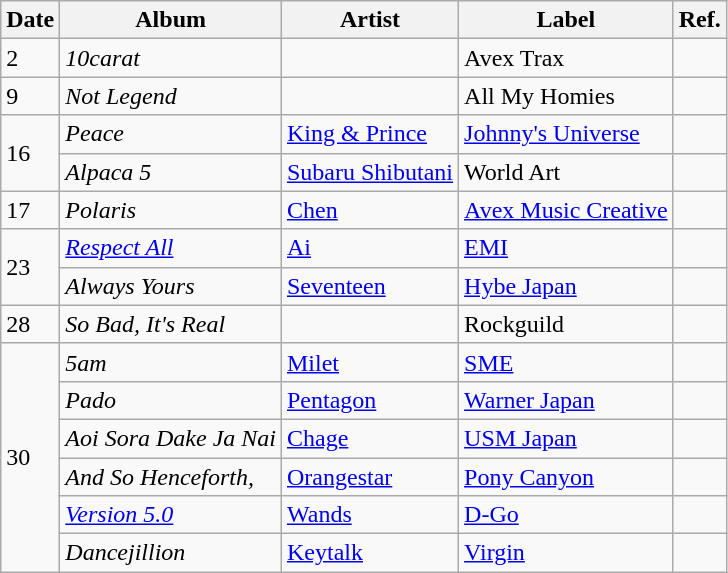<table class="wikitable">
<tr>
<th>Date</th>
<th>Album</th>
<th>Artist</th>
<th>Label</th>
<th>Ref.</th>
</tr>
<tr>
<td>2</td>
<td><em>10carat</em></td>
<td></td>
<td>Avex Trax</td>
<td></td>
</tr>
<tr>
<td>9</td>
<td><em>Not Legend</em></td>
<td></td>
<td>All My Homies</td>
<td></td>
</tr>
<tr>
<td rowspan="2">16</td>
<td><em>Peace</em></td>
<td><a href='#'>King & Prince</a></td>
<td><a href='#'>Johnny's Universe</a></td>
<td></td>
</tr>
<tr>
<td><em>Alpaca 5</em></td>
<td><a href='#'>Subaru Shibutani</a></td>
<td>World Art</td>
<td></td>
</tr>
<tr>
<td>17</td>
<td><em>Polaris</em></td>
<td><a href='#'>Chen</a></td>
<td><a href='#'>Avex Music Creative</a></td>
<td></td>
</tr>
<tr>
<td rowspan="2">23</td>
<td><em><a href='#'>Respect All</a></em></td>
<td><a href='#'>Ai</a></td>
<td><a href='#'>EMI</a></td>
<td></td>
</tr>
<tr>
<td><em>Always Yours</em></td>
<td><a href='#'>Seventeen</a></td>
<td><a href='#'>Hybe Japan</a></td>
<td></td>
</tr>
<tr>
<td>28</td>
<td><em>So Bad, It's Real</em></td>
<td></td>
<td>Rockguild</td>
<td></td>
</tr>
<tr>
<td rowspan="6">30</td>
<td><em>5am</em></td>
<td><a href='#'>Milet</a></td>
<td><a href='#'>SME</a></td>
<td></td>
</tr>
<tr>
<td><em>Pado</em></td>
<td><a href='#'>Pentagon</a></td>
<td><a href='#'>Warner Japan</a></td>
<td></td>
</tr>
<tr>
<td><em>Aoi Sora Dake Ja Nai</em></td>
<td><a href='#'>Chage</a></td>
<td><a href='#'>USM Japan</a></td>
<td></td>
</tr>
<tr>
<td><em>And So Henceforth,</em></td>
<td><a href='#'>Orangestar</a></td>
<td><a href='#'>Pony Canyon</a></td>
<td></td>
</tr>
<tr>
<td><em><a href='#'>Version 5.0</a></em></td>
<td><a href='#'>Wands</a></td>
<td><a href='#'>D-Go</a></td>
<td></td>
</tr>
<tr>
<td><em>Dancejillion</em></td>
<td><a href='#'>Keytalk</a></td>
<td><a href='#'>Virgin</a></td>
<td></td>
</tr>
</table>
